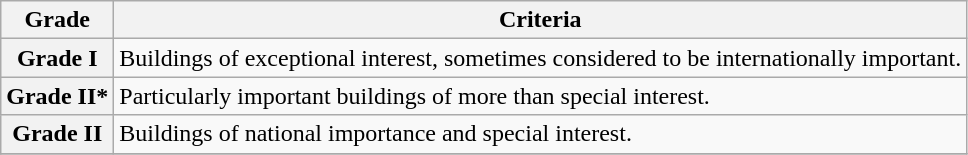<table class="wikitable" border="1">
<tr>
<th>Grade</th>
<th>Criteria</th>
</tr>
<tr>
<th>Grade I</th>
<td>Buildings of exceptional interest, sometimes considered to be internationally important.</td>
</tr>
<tr>
<th>Grade II*</th>
<td>Particularly important buildings of more than special interest.</td>
</tr>
<tr>
<th>Grade II</th>
<td>Buildings of national importance and special interest.</td>
</tr>
<tr>
</tr>
</table>
